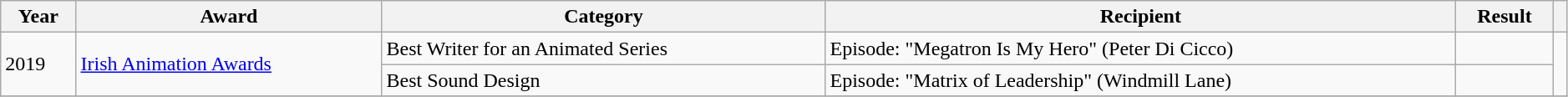<table class="wikitable sortable" style="width: 99%;">
<tr>
<th>Year</th>
<th>Award</th>
<th>Category</th>
<th>Recipient</th>
<th>Result</th>
<th scope="col" class="unsortable"></th>
</tr>
<tr>
<td rowspan="2">2019</td>
<td rowspan="2"><a href='#'>Irish Animation Awards</a></td>
<td>Best Writer for an Animated Series</td>
<td>Episode: "Megatron Is My Hero" (Peter Di Cicco)</td>
<td></td>
<td rowspan="2"></td>
</tr>
<tr>
<td>Best Sound Design</td>
<td>Episode: "Matrix of Leadership" (Windmill Lane)</td>
<td></td>
</tr>
<tr>
</tr>
</table>
